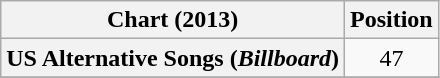<table class="wikitable plainrowheaders sortable" style="text-align:center;">
<tr>
<th>Chart (2013)</th>
<th>Position</th>
</tr>
<tr>
<th scope="row">US Alternative Songs (<em>Billboard</em>)</th>
<td style="text-align:center;">47</td>
</tr>
<tr>
</tr>
</table>
